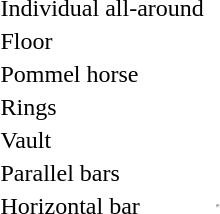<table>
<tr>
<td>Individual all-around<br></td>
<td></td>
<td></td>
<td></td>
</tr>
<tr>
<td>Floor<br></td>
<td></td>
<td></td>
<td></td>
</tr>
<tr>
<td>Pommel horse<br></td>
<td></td>
<td></td>
<td></td>
</tr>
<tr>
<td>Rings<br></td>
<td></td>
<td></td>
<td></td>
</tr>
<tr>
<td>Vault<br></td>
<td></td>
<td></td>
<td></td>
</tr>
<tr>
<td>Parallel bars<br></td>
<td></td>
<td></td>
<td></td>
</tr>
<tr>
<td>Horizontal bar<br></td>
<td></td>
<td><hr></td>
<td></td>
</tr>
<tr>
</tr>
</table>
